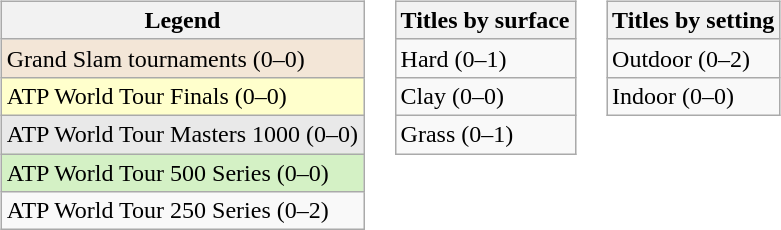<table>
<tr valign="top">
<td><br><table class="wikitable">
<tr>
<th>Legend</th>
</tr>
<tr style="background:#f3e6d7;">
<td>Grand Slam tournaments (0–0)</td>
</tr>
<tr style="background:#ffffcc;">
<td>ATP World Tour Finals (0–0)</td>
</tr>
<tr style="background:#e9e9e9;">
<td>ATP World Tour Masters 1000 (0–0)</td>
</tr>
<tr style="background:#d4f1c5;">
<td>ATP World Tour 500 Series (0–0)</td>
</tr>
<tr>
<td>ATP World Tour 250 Series (0–2)</td>
</tr>
</table>
</td>
<td><br><table class="wikitable">
<tr>
<th>Titles by surface</th>
</tr>
<tr>
<td>Hard (0–1)</td>
</tr>
<tr>
<td>Clay (0–0)</td>
</tr>
<tr>
<td>Grass (0–1)</td>
</tr>
</table>
</td>
<td><br><table class="wikitable">
<tr>
<th>Titles by setting</th>
</tr>
<tr>
<td>Outdoor (0–2)</td>
</tr>
<tr>
<td>Indoor (0–0)</td>
</tr>
</table>
</td>
</tr>
</table>
